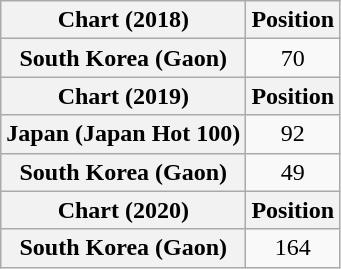<table class="wikitable plainrowheaders" style="text-align:center">
<tr>
<th scope="col">Chart (2018)</th>
<th scope="col">Position</th>
</tr>
<tr>
<th scope="row">South Korea (Gaon)</th>
<td>70</td>
</tr>
<tr>
<th scope="col">Chart (2019)</th>
<th scope="col">Position</th>
</tr>
<tr>
<th scope="row">Japan (Japan Hot 100)</th>
<td>92</td>
</tr>
<tr>
<th scope="row">South Korea (Gaon)</th>
<td>49</td>
</tr>
<tr>
<th scope="col">Chart (2020)</th>
<th scope="col">Position</th>
</tr>
<tr>
<th scope="row">South Korea (Gaon)</th>
<td>164</td>
</tr>
</table>
